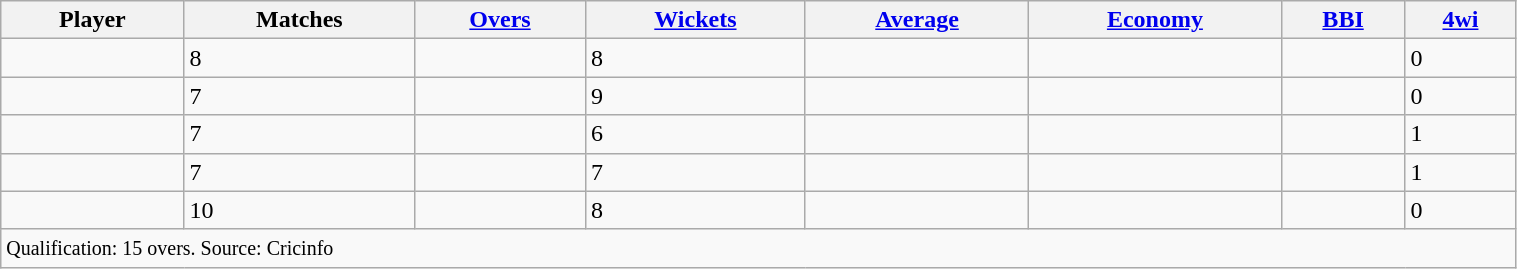<table class="wikitable sortable" style="width:80%;">
<tr>
<th>Player</th>
<th>Matches</th>
<th><a href='#'>Overs</a></th>
<th><a href='#'>Wickets</a></th>
<th><a href='#'>Average</a></th>
<th><a href='#'>Economy</a></th>
<th><a href='#'>BBI</a></th>
<th><a href='#'>4wi</a></th>
</tr>
<tr>
<td></td>
<td>8</td>
<td></td>
<td>8</td>
<td></td>
<td></td>
<td></td>
<td>0</td>
</tr>
<tr>
<td></td>
<td>7</td>
<td></td>
<td>9</td>
<td></td>
<td></td>
<td></td>
<td>0</td>
</tr>
<tr>
<td></td>
<td>7</td>
<td></td>
<td>6</td>
<td></td>
<td></td>
<td></td>
<td>1</td>
</tr>
<tr>
<td></td>
<td>7</td>
<td></td>
<td>7</td>
<td></td>
<td></td>
<td></td>
<td>1</td>
</tr>
<tr>
<td></td>
<td>10</td>
<td></td>
<td>8</td>
<td></td>
<td></td>
<td></td>
<td>0</td>
</tr>
<tr class="unsortable">
<td colspan="8"><small>Qualification: 15 overs.  Source: Cricinfo</small></td>
</tr>
</table>
